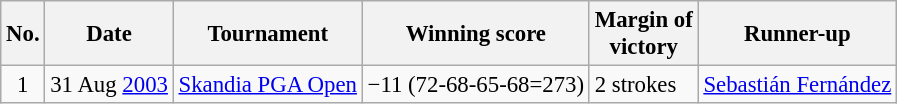<table class="wikitable" style="font-size:95%;">
<tr>
<th>No.</th>
<th>Date</th>
<th>Tournament</th>
<th>Winning score</th>
<th>Margin of<br>victory</th>
<th>Runner-up</th>
</tr>
<tr>
<td align=center>1</td>
<td align=right>31 Aug <a href='#'>2003</a></td>
<td><a href='#'>Skandia PGA Open</a></td>
<td>−11 (72-68-65-68=273)</td>
<td>2 strokes</td>
<td> <a href='#'>Sebastián Fernández</a></td>
</tr>
</table>
